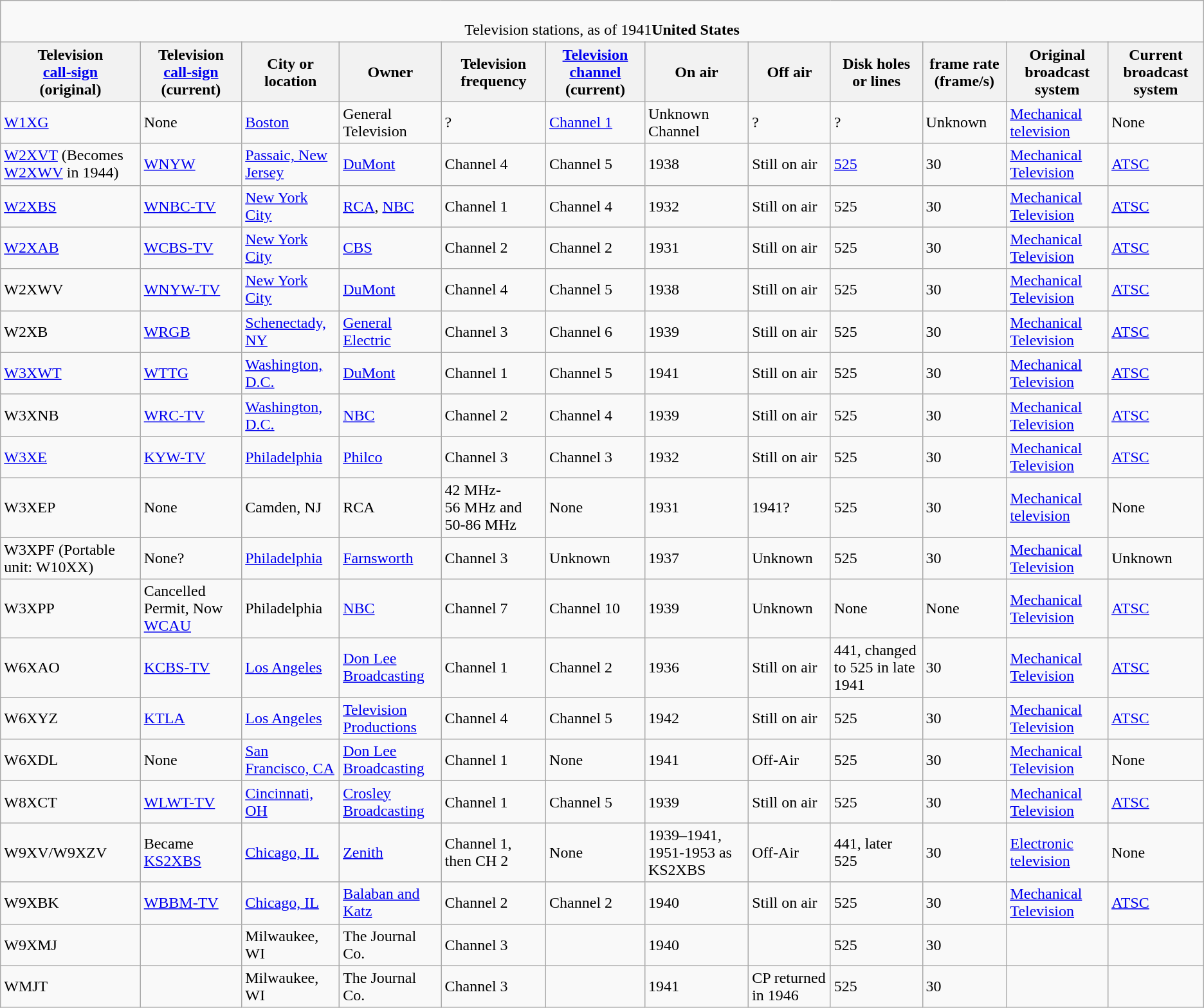<table class="wikitable">
<tr>
<td colspan=14 align=center><br><span>Television stations, as of 1941</span><span><strong>United States</strong></span></td>
</tr>
<tr>
<th>Television<br><a href='#'>call-sign</a><br>(original)</th>
<th>Television<br><a href='#'>call-sign</a><br>(current)</th>
<th>City or location</th>
<th>Owner</th>
<th>Television frequency</th>
<th><a href='#'>Television channel</a> (current)</th>
<th>On air</th>
<th>Off air</th>
<th>Disk holes or lines</th>
<th>frame rate (frame/s)</th>
<th>Original broadcast system</th>
<th>Current broadcast system</th>
</tr>
<tr>
<td><a href='#'>W1XG</a></td>
<td>None</td>
<td><a href='#'>Boston</a></td>
<td>General Television</td>
<td>?</td>
<td><a href='#'>Channel 1</a></td>
<td>Unknown Channel</td>
<td>?</td>
<td>?</td>
<td>Unknown</td>
<td><a href='#'>Mechanical television</a></td>
<td>None</td>
</tr>
<tr>
<td><a href='#'>W2XVT</a> (Becomes <a href='#'>W2XWV</a> in 1944)</td>
<td><a href='#'>WNYW</a></td>
<td><a href='#'>Passaic, New Jersey</a></td>
<td><a href='#'>DuMont</a></td>
<td>Channel 4</td>
<td>Channel 5</td>
<td>1938</td>
<td>Still on air</td>
<td><a href='#'>525</a></td>
<td>30</td>
<td><a href='#'>Mechanical Television</a></td>
<td><a href='#'>ATSC</a></td>
</tr>
<tr>
<td><a href='#'>W2XBS</a></td>
<td><a href='#'>WNBC-TV</a></td>
<td><a href='#'>New York City</a></td>
<td><a href='#'>RCA</a>, <a href='#'>NBC</a></td>
<td>Channel 1</td>
<td>Channel 4</td>
<td>1932</td>
<td>Still on air</td>
<td>525</td>
<td>30</td>
<td><a href='#'>Mechanical Television</a></td>
<td><a href='#'>ATSC</a></td>
</tr>
<tr>
<td><a href='#'>W2XAB</a></td>
<td><a href='#'>WCBS-TV</a></td>
<td><a href='#'>New York City</a></td>
<td><a href='#'>CBS</a></td>
<td>Channel 2</td>
<td>Channel 2</td>
<td>1931</td>
<td>Still on air</td>
<td>525</td>
<td>30</td>
<td><a href='#'>Mechanical Television</a></td>
<td><a href='#'>ATSC</a></td>
</tr>
<tr>
<td>W2XWV</td>
<td><a href='#'>WNYW-TV</a></td>
<td><a href='#'>New York City</a></td>
<td><a href='#'>DuMont</a></td>
<td>Channel 4</td>
<td>Channel 5</td>
<td>1938</td>
<td>Still on air</td>
<td>525</td>
<td>30</td>
<td><a href='#'>Mechanical Television</a></td>
<td><a href='#'>ATSC</a></td>
</tr>
<tr>
<td>W2XB</td>
<td><a href='#'>WRGB</a></td>
<td><a href='#'>Schenectady, NY</a></td>
<td><a href='#'>General Electric</a></td>
<td>Channel 3</td>
<td>Channel 6</td>
<td>1939</td>
<td>Still on air</td>
<td>525</td>
<td>30</td>
<td><a href='#'>Mechanical Television</a></td>
<td><a href='#'>ATSC</a></td>
</tr>
<tr>
<td><a href='#'>W3XWT</a></td>
<td><a href='#'>WTTG</a></td>
<td><a href='#'>Washington, D.C.</a></td>
<td><a href='#'>DuMont</a></td>
<td>Channel 1</td>
<td>Channel 5</td>
<td>1941</td>
<td>Still on air</td>
<td>525</td>
<td>30</td>
<td><a href='#'>Mechanical Television</a></td>
<td><a href='#'>ATSC</a></td>
</tr>
<tr>
<td>W3XNB</td>
<td><a href='#'>WRC-TV</a></td>
<td><a href='#'>Washington, D.C.</a></td>
<td><a href='#'>NBC</a></td>
<td>Channel 2</td>
<td>Channel 4</td>
<td>1939</td>
<td>Still on air</td>
<td>525</td>
<td>30</td>
<td><a href='#'>Mechanical Television</a></td>
<td><a href='#'>ATSC</a></td>
</tr>
<tr>
<td><a href='#'>W3XE</a></td>
<td><a href='#'>KYW-TV</a></td>
<td><a href='#'>Philadelphia</a></td>
<td><a href='#'>Philco</a></td>
<td>Channel 3</td>
<td>Channel 3</td>
<td>1932</td>
<td>Still on air</td>
<td>525</td>
<td>30</td>
<td><a href='#'>Mechanical Television</a></td>
<td><a href='#'>ATSC</a></td>
</tr>
<tr>
<td>W3XEP</td>
<td>None</td>
<td>Camden, NJ</td>
<td>RCA</td>
<td>42 MHz-56 MHz and 50-86 MHz</td>
<td>None</td>
<td>1931</td>
<td>1941?</td>
<td>525</td>
<td>30</td>
<td><a href='#'>Mechanical television</a></td>
<td>None</td>
</tr>
<tr>
<td>W3XPF (Portable unit: W10XX)</td>
<td>None?</td>
<td><a href='#'>Philadelphia</a></td>
<td><a href='#'>Farnsworth</a></td>
<td>Channel 3</td>
<td>Unknown</td>
<td>1937</td>
<td>Unknown</td>
<td>525</td>
<td>30</td>
<td><a href='#'>Mechanical Television</a></td>
<td>Unknown</td>
</tr>
<tr>
<td>W3XPP</td>
<td>Cancelled Permit, Now <a href='#'>WCAU</a></td>
<td>Philadelphia</td>
<td><a href='#'>NBC</a></td>
<td>Channel 7</td>
<td>Channel 10</td>
<td>1939</td>
<td>Unknown</td>
<td>None</td>
<td>None</td>
<td><a href='#'>Mechanical Television</a></td>
<td><a href='#'>ATSC</a></td>
</tr>
<tr>
<td>W6XAO</td>
<td><a href='#'>KCBS-TV</a></td>
<td><a href='#'>Los Angeles</a></td>
<td><a href='#'>Don Lee Broadcasting</a></td>
<td>Channel 1</td>
<td>Channel 2</td>
<td>1936</td>
<td>Still on air</td>
<td>441, changed to 525 in late 1941</td>
<td>30</td>
<td><a href='#'>Mechanical Television</a></td>
<td><a href='#'>ATSC</a></td>
</tr>
<tr>
<td>W6XYZ</td>
<td><a href='#'>KTLA</a></td>
<td><a href='#'>Los Angeles</a></td>
<td><a href='#'>Television Productions</a></td>
<td>Channel 4</td>
<td>Channel 5</td>
<td>1942</td>
<td>Still on air</td>
<td>525</td>
<td>30</td>
<td><a href='#'>Mechanical Television</a></td>
<td><a href='#'>ATSC</a></td>
</tr>
<tr>
<td>W6XDL</td>
<td>None</td>
<td><a href='#'>San Francisco, CA</a></td>
<td><a href='#'>Don Lee Broadcasting</a></td>
<td>Channel 1</td>
<td>None</td>
<td>1941</td>
<td>Off-Air</td>
<td>525</td>
<td>30</td>
<td><a href='#'>Mechanical Television</a></td>
<td>None</td>
</tr>
<tr>
<td>W8XCT</td>
<td><a href='#'>WLWT-TV</a></td>
<td><a href='#'>Cincinnati, OH</a></td>
<td><a href='#'>Crosley Broadcasting</a></td>
<td>Channel 1</td>
<td>Channel 5</td>
<td>1939</td>
<td>Still on air</td>
<td>525</td>
<td>30</td>
<td><a href='#'>Mechanical Television</a></td>
<td><a href='#'>ATSC</a></td>
</tr>
<tr>
<td>W9XV/W9XZV</td>
<td>Became <a href='#'>KS2XBS</a></td>
<td><a href='#'>Chicago, IL</a></td>
<td><a href='#'>Zenith</a></td>
<td>Channel 1,<br>then CH 2</td>
<td>None</td>
<td>1939–1941, 1951-1953 as KS2XBS</td>
<td>Off-Air</td>
<td>441, later 525</td>
<td>30</td>
<td><a href='#'>Electronic television</a></td>
<td>None</td>
</tr>
<tr>
<td>W9XBK</td>
<td><a href='#'>WBBM-TV</a></td>
<td><a href='#'>Chicago, IL</a></td>
<td><a href='#'>Balaban and Katz</a></td>
<td>Channel 2</td>
<td>Channel 2</td>
<td>1940</td>
<td>Still on air</td>
<td>525</td>
<td>30</td>
<td><a href='#'>Mechanical Television</a></td>
<td><a href='#'>ATSC</a></td>
</tr>
<tr>
<td>W9XMJ</td>
<td></td>
<td>Milwaukee, WI</td>
<td>The Journal Co.</td>
<td>Channel 3</td>
<td></td>
<td>1940</td>
<td></td>
<td>525</td>
<td>30</td>
<td></td>
<td></td>
</tr>
<tr>
<td>WMJT</td>
<td></td>
<td>Milwaukee, WI</td>
<td>The Journal Co.</td>
<td>Channel 3</td>
<td></td>
<td>1941</td>
<td>CP returned in 1946</td>
<td>525</td>
<td>30</td>
<td></td>
<td></td>
</tr>
</table>
